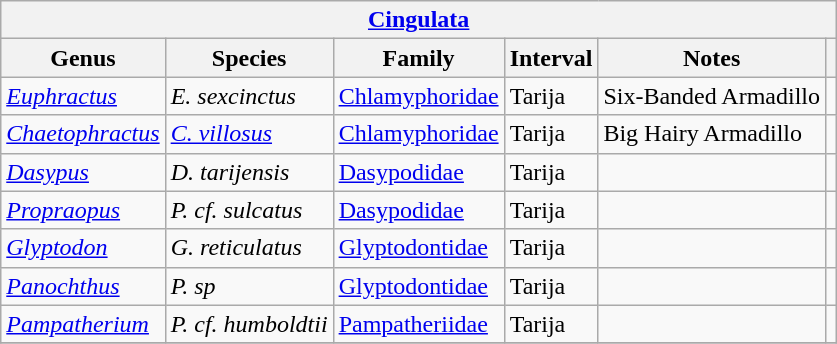<table class="wikitable">
<tr>
<th colspan="6"><a href='#'>Cingulata</a></th>
</tr>
<tr>
<th>Genus</th>
<th>Species</th>
<th>Family</th>
<th>Interval</th>
<th>Notes</th>
<th></th>
</tr>
<tr>
<td><em><a href='#'>Euphractus</a></em></td>
<td><em>E.  sexcinctus</em></td>
<td><a href='#'>Chlamyphoridae</a></td>
<td>Tarija <Tarija </td>
<td>Six-Banded Armadillo</td>
<td></td>
</tr>
<tr>
<td><em><a href='#'>Chaetophractus</a></em></td>
<td><em><a href='#'>C.  villosus</a></em></td>
<td><a href='#'>Chlamyphoridae</a></td>
<td>Tarija </td>
<td>Big Hairy Armadillo</td>
<td></td>
</tr>
<tr>
<td><em><a href='#'>Dasypus</a></em></td>
<td><em>D.  tarijensis</em></td>
<td><a href='#'>Dasypodidae</a></td>
<td>Tarija </td>
<td></td>
<td></td>
</tr>
<tr>
<td><em><a href='#'>Propraopus</a></em></td>
<td><em>P.  cf. sulcatus</em></td>
<td><a href='#'>Dasypodidae</a></td>
<td>Tarija </td>
<td></td>
<td></td>
</tr>
<tr>
<td><em><a href='#'>Glyptodon</a></em></td>
<td><em>G.  reticulatus</em></td>
<td><a href='#'>Glyptodontidae</a></td>
<td>Tarija </td>
<td></td>
<td></td>
</tr>
<tr>
<td><em><a href='#'>Panochthus</a></em></td>
<td><em>P. sp</em></td>
<td><a href='#'>Glyptodontidae</a></td>
<td>Tarija </td>
<td></td>
<td></td>
</tr>
<tr>
<td><em><a href='#'>Pampatherium</a></em></td>
<td><em>P. cf. humboldtii</em></td>
<td><a href='#'>Pampatheriidae</a></td>
<td>Tarija </td>
<td></td>
<td></td>
</tr>
<tr>
</tr>
</table>
